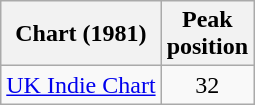<table class="wikitable sortable">
<tr>
<th scope="col">Chart (1981)</th>
<th scope="col">Peak<br>position</th>
</tr>
<tr>
<td><a href='#'>UK Indie Chart</a></td>
<td style="text-align:center;">32</td>
</tr>
</table>
